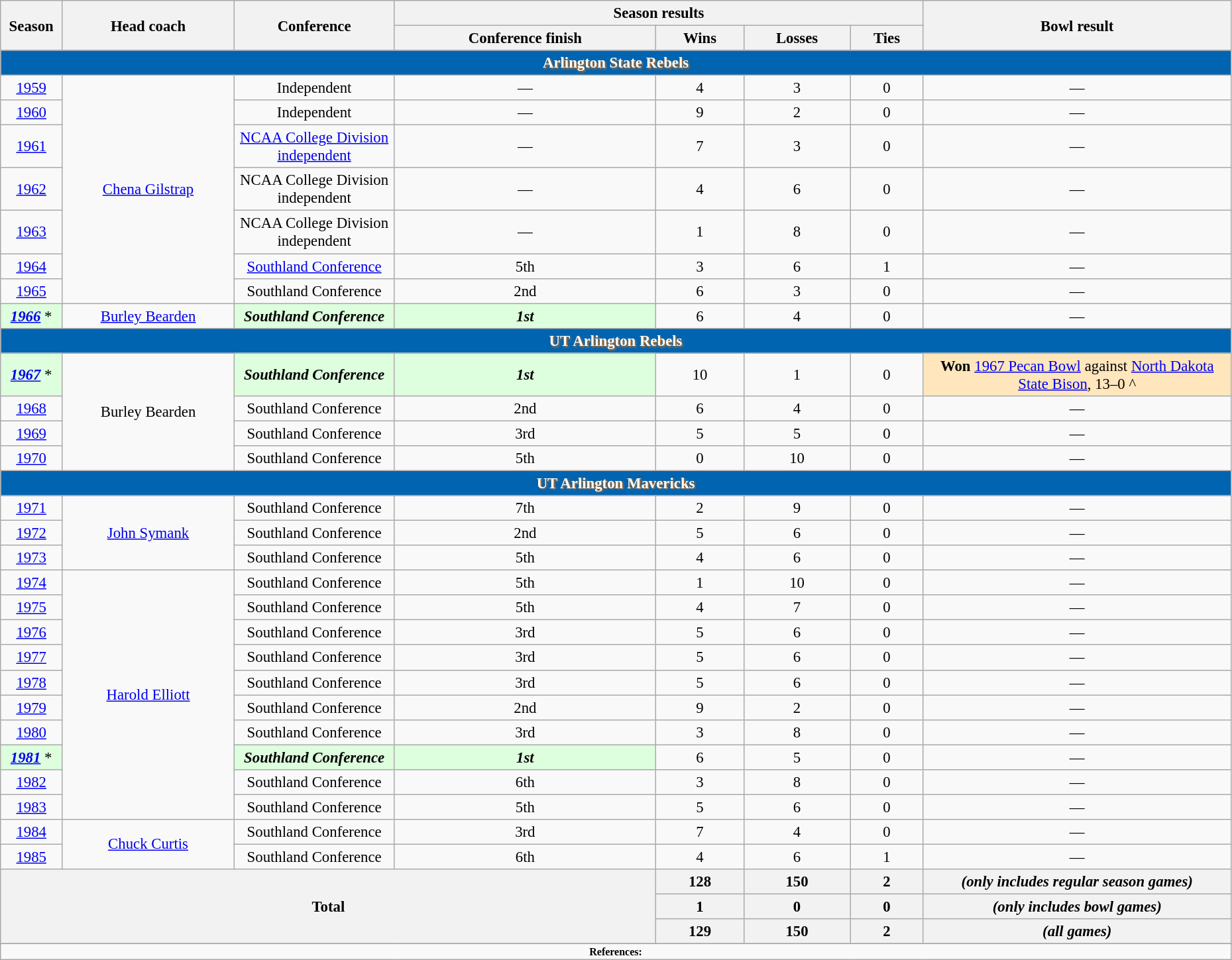<table class="wikitable" style="font-size: 95%; width:98%;">
<tr>
<th rowspan="2" style="width:5%;">Season</th>
<th rowspan="2" style="width:14%;">Head coach</th>
<th rowspan="2" style="width:13%;">Conference</th>
<th colspan="4">Season results</th>
<th rowspan="2" style="width:25%;">Bowl result</th>
</tr>
<tr>
<th>Conference finish</th>
<th>Wins</th>
<th>Losses</th>
<th>Ties</th>
</tr>
<tr>
<td align="center" Colspan="8" style="background:#0064B1; color:white; text-shadow:1px 1px 2px #DE7008"><span><strong>Arlington State Rebels</strong></span></td>
</tr>
<tr>
<td align="center"><a href='#'>1959</a></td>
<td align="center" rowspan=7><a href='#'>Chena Gilstrap</a></td>
<td align="center">Independent</td>
<td align="center">—</td>
<td align="center">4</td>
<td align="center">3</td>
<td align="center">0</td>
<td align="center">—</td>
</tr>
<tr>
<td align="center"><a href='#'>1960</a></td>
<td align="center">Independent</td>
<td align="center">—</td>
<td align="center">9</td>
<td align="center">2</td>
<td align="center">0</td>
<td align="center">—</td>
</tr>
<tr>
<td align="center"><a href='#'>1961</a></td>
<td align="center"><a href='#'>NCAA College Division independent</a></td>
<td align="center">—</td>
<td align="center">7</td>
<td align="center">3</td>
<td align="center">0</td>
<td align="center">—</td>
</tr>
<tr>
<td align="center"><a href='#'>1962</a></td>
<td align="center">NCAA College Division independent</td>
<td align="center">—</td>
<td align="center">4</td>
<td align="center">6</td>
<td align="center">0</td>
<td align="center">—</td>
</tr>
<tr>
<td align="center"><a href='#'>1963</a></td>
<td align="center">NCAA College Division independent</td>
<td align="center">—</td>
<td align="center">1</td>
<td align="center">8</td>
<td align="center">0</td>
<td align="center">—</td>
</tr>
<tr>
<td align="center"><a href='#'>1964</a></td>
<td align="center"><a href='#'>Southland Conference</a></td>
<td align="center">5th</td>
<td align="center">3</td>
<td align="center">6</td>
<td align="center">1</td>
<td align="center">—</td>
</tr>
<tr>
<td align="center"><a href='#'>1965</a></td>
<td align="center">Southland Conference</td>
<td align="center">2nd</td>
<td align="center">6</td>
<td align="center">3</td>
<td align="center">0</td>
<td align="center">—</td>
</tr>
<tr>
<td align="center" style="background: #ddffdd;"><strong><em><a href='#'>1966</a></em></strong> *</td>
<td align="center"><a href='#'>Burley Bearden</a></td>
<td align="center" style="background: #ddffdd;"><strong><em>Southland Conference</em></strong></td>
<td align="center" style="background: #ddffdd;"><strong><em>1st</em></strong></td>
<td align="center">6</td>
<td align="center">4</td>
<td align="center">0</td>
<td align="center">—</td>
</tr>
<tr>
<td align="center" Colspan="8" style="background:#0064B1; color:white; text-shadow:1px 1px 2px #DE7008"><span><strong>UT Arlington Rebels</strong></span></td>
</tr>
<tr>
<td align="center" style="background: #ddffdd;"><strong><em><a href='#'>1967</a></em></strong> *</td>
<td align="center" rowspan="4">Burley Bearden</td>
<td align="center" style="background: #ddffdd;"><strong><em>Southland Conference</em></strong></td>
<td align="center" style="background: #ddffdd;"><strong><em>1st</em></strong></td>
<td align="center">10</td>
<td align="center">1</td>
<td align="center">0</td>
<td align="center" style="background: #ffe6bd;"><strong>Won</strong> <a href='#'>1967 Pecan Bowl</a> against <a href='#'>North Dakota State Bison</a>, 13–0 ^</td>
</tr>
<tr>
<td align="center"><a href='#'>1968</a></td>
<td align="center">Southland Conference</td>
<td align="center">2nd</td>
<td align="center">6</td>
<td align="center">4</td>
<td align="center">0</td>
<td align="center">—</td>
</tr>
<tr>
<td align="center"><a href='#'>1969</a></td>
<td align="center">Southland Conference</td>
<td align="center">3rd</td>
<td align="center">5</td>
<td align="center">5</td>
<td align="center">0</td>
<td align="center">—</td>
</tr>
<tr>
<td align="center"><a href='#'>1970</a></td>
<td align="center">Southland Conference</td>
<td align="center">5th</td>
<td align="center">0</td>
<td align="center">10</td>
<td align="center">0</td>
<td align="center">—</td>
</tr>
<tr>
<td align="center" Colspan="8" style="background:#0064B1; color:white; text-shadow:1px 1px 2px #DE7008"><span><strong>UT Arlington Mavericks</strong></span></td>
</tr>
<tr>
<td align="center"><a href='#'>1971</a></td>
<td align="center" rowspan=3><a href='#'>John Symank</a></td>
<td align="center">Southland Conference</td>
<td align="center">7th</td>
<td align="center">2</td>
<td align="center">9</td>
<td align="center">0</td>
<td align="center">—</td>
</tr>
<tr>
<td align="center"><a href='#'>1972</a></td>
<td align="center">Southland Conference</td>
<td align="center">2nd</td>
<td align="center">5</td>
<td align="center">6</td>
<td align="center">0</td>
<td align="center">—</td>
</tr>
<tr>
<td align="center"><a href='#'>1973</a></td>
<td align="center">Southland Conference</td>
<td align="center">5th</td>
<td align="center">4</td>
<td align="center">6</td>
<td align="center">0</td>
<td align="center">—</td>
</tr>
<tr>
<td align="center"><a href='#'>1974</a></td>
<td align="center" rowspan=10><a href='#'>Harold Elliott</a></td>
<td align="center">Southland Conference</td>
<td align="center">5th</td>
<td align="center">1</td>
<td align="center">10</td>
<td align="center">0</td>
<td align="center">—</td>
</tr>
<tr>
<td align="center"><a href='#'>1975</a></td>
<td align="center">Southland Conference</td>
<td align="center">5th</td>
<td align="center">4</td>
<td align="center">7</td>
<td align="center">0</td>
<td align="center">—</td>
</tr>
<tr>
<td align="center"><a href='#'>1976</a></td>
<td align="center">Southland Conference</td>
<td align="center">3rd</td>
<td align="center">5</td>
<td align="center">6</td>
<td align="center">0</td>
<td align="center">—</td>
</tr>
<tr>
<td align="center"><a href='#'>1977</a></td>
<td align="center">Southland Conference</td>
<td align="center">3rd</td>
<td align="center">5</td>
<td align="center">6</td>
<td align="center">0</td>
<td align="center">—</td>
</tr>
<tr>
<td align="center"><a href='#'>1978</a></td>
<td align="center">Southland Conference</td>
<td align="center">3rd</td>
<td align="center">5</td>
<td align="center">6</td>
<td align="center">0</td>
<td align="center">—</td>
</tr>
<tr>
<td align="center"><a href='#'>1979</a></td>
<td align="center">Southland Conference</td>
<td align="center">2nd</td>
<td align="center">9</td>
<td align="center">2</td>
<td align="center">0</td>
<td align="center">—</td>
</tr>
<tr>
<td align="center"><a href='#'>1980</a></td>
<td align="center">Southland Conference</td>
<td align="center">3rd</td>
<td align="center">3</td>
<td align="center">8</td>
<td align="center">0</td>
<td align="center">—</td>
</tr>
<tr>
<td align="center" style="background: #ddffdd;"><strong><em><a href='#'>1981</a></em></strong> *</td>
<td align="center" style="background: #ddffdd;"><strong><em>Southland Conference</em></strong></td>
<td align="center" style="background: #ddffdd;"><strong><em>1st</em></strong></td>
<td align="center">6</td>
<td align="center">5</td>
<td align="center">0</td>
<td align="center">—</td>
</tr>
<tr>
<td align="center"><a href='#'>1982</a></td>
<td align="center">Southland Conference</td>
<td align="center">6th</td>
<td align="center">3</td>
<td align="center">8</td>
<td align="center">0</td>
<td align="center">—</td>
</tr>
<tr>
<td align="center"><a href='#'>1983</a></td>
<td align="center">Southland Conference</td>
<td align="center">5th</td>
<td align="center">5</td>
<td align="center">6</td>
<td align="center">0</td>
<td align="center">—</td>
</tr>
<tr>
<td align="center"><a href='#'>1984</a></td>
<td align="center" rowspan=2><a href='#'>Chuck Curtis</a></td>
<td align="center">Southland Conference</td>
<td align="center">3rd</td>
<td align="center">7</td>
<td align="center">4</td>
<td align="center">0</td>
<td align="center">—</td>
</tr>
<tr>
<td align="center"><a href='#'>1985</a></td>
<td align="center">Southland Conference</td>
<td align="center">6th</td>
<td align="center">4</td>
<td align="center">6</td>
<td align="center">1</td>
<td align="center">—</td>
</tr>
<tr>
<th align="center" rowSpan="3" colSpan="4">Total</th>
<th align="center">128</th>
<th align="center">150</th>
<th align="center">2</th>
<th colSpan="2" align="center"><em>(only includes regular season games)</em></th>
</tr>
<tr>
<th align="center">1</th>
<th align="center">0</th>
<th align="center">0</th>
<th colSpan="2" align="center"><em>(only includes bowl games)</em></th>
</tr>
<tr>
<th align="center">129</th>
<th align="center">150</th>
<th align="center">2</th>
<th colSpan="2" align="center"><em>(all games)</em></th>
</tr>
<tr>
</tr>
<tr>
<td colspan="8" style="font-size: 8pt" align="center"><strong>References:</strong></td>
</tr>
</table>
